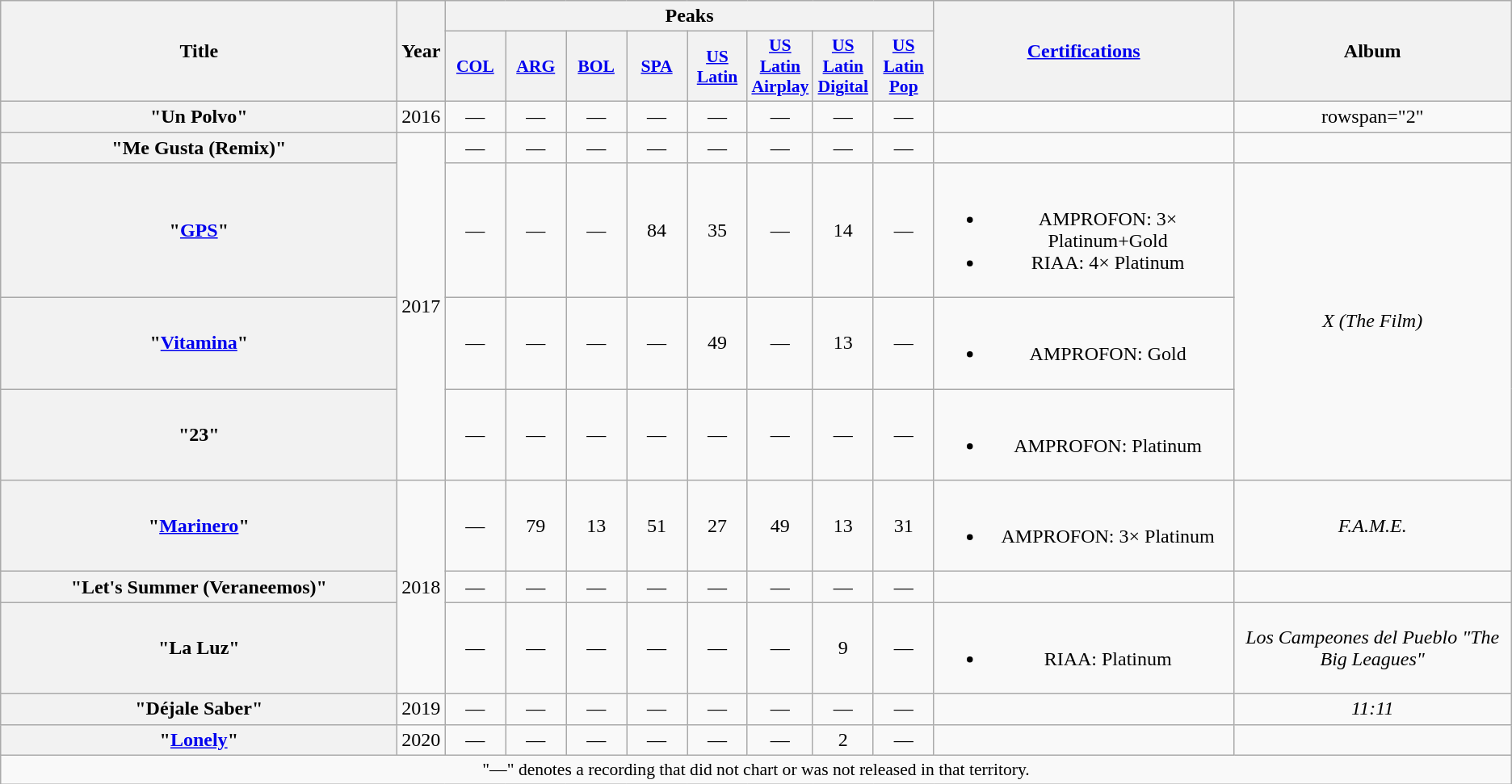<table class="wikitable plainrowheaders" style="text-align:center;">
<tr>
<th scope="col" rowspan="2" style="width:20em;">Title</th>
<th scope="col" rowspan="2">Year</th>
<th scope="col" colspan="8">Peaks</th>
<th scope="col" rowspan="2" style="width:15em;"><a href='#'>Certifications</a></th>
<th scope="col" rowspan="2">Album</th>
</tr>
<tr>
<th scope="col" style="width:3em;font-size:90%;"><a href='#'>COL</a><br></th>
<th scope="col" style="width:3em;font-size:90%;"><a href='#'>ARG</a><br></th>
<th scope="col" style="width:3em;font-size:90%;"><a href='#'>BOL</a><br></th>
<th scope="col" style="width:3em;font-size:90%;"><a href='#'>SPA</a><br></th>
<th scope="col" style="width:3em;font-size:90%;"><a href='#'>US<br>Latin</a><br></th>
<th scope="col" style="width:3em;font-size:90%;"><a href='#'>US<br>Latin<br>Airplay</a><br></th>
<th scope="col" style="width:3em;font-size:90%;"><a href='#'>US<br>Latin<br>Digital</a><br></th>
<th scope="col" style="width:3em;font-size:90%;"><a href='#'>US<br>Latin<br>Pop</a><br></th>
</tr>
<tr>
<th scope="row">"Un Polvo"<br></th>
<td>2016</td>
<td>—</td>
<td>—</td>
<td>—</td>
<td>—</td>
<td>—</td>
<td>—</td>
<td>—</td>
<td>—</td>
<td></td>
<td>rowspan="2" </td>
</tr>
<tr>
<th scope="row">"Me Gusta (Remix)"<br></th>
<td rowspan="4">2017</td>
<td>—</td>
<td>—</td>
<td>—</td>
<td>—</td>
<td>—</td>
<td>—</td>
<td>—</td>
<td>—</td>
<td></td>
</tr>
<tr>
<th scope="row">"<a href='#'>GPS</a>"<br></th>
<td>—</td>
<td>—</td>
<td>—</td>
<td>84</td>
<td>35</td>
<td>—</td>
<td>14</td>
<td>—</td>
<td><br><ul><li>AMPROFON: 3× Platinum+Gold</li><li>RIAA: 4× Platinum </li></ul></td>
<td rowspan="3"><em>X (The Film)</em></td>
</tr>
<tr>
<th scope="row">"<a href='#'>Vitamina</a>"<br></th>
<td>—</td>
<td>—</td>
<td>—</td>
<td>—</td>
<td>49</td>
<td>—</td>
<td>13</td>
<td>—</td>
<td><br><ul><li>AMPROFON: Gold</li></ul></td>
</tr>
<tr>
<th scope="row">"23"</th>
<td>—</td>
<td>—</td>
<td>—</td>
<td>—</td>
<td>—</td>
<td>—</td>
<td>—</td>
<td>—</td>
<td><br><ul><li>AMPROFON: Platinum</li></ul></td>
</tr>
<tr>
<th scope="row">"<a href='#'>Marinero</a>"</th>
<td rowspan="3">2018</td>
<td>—</td>
<td>79</td>
<td>13</td>
<td>51</td>
<td>27</td>
<td>49</td>
<td>13</td>
<td>31</td>
<td><br><ul><li>AMPROFON: 3× Platinum</li></ul></td>
<td><em>F.A.M.E.</em></td>
</tr>
<tr>
<th scope="row">"Let's Summer (Veraneemos)"<br></th>
<td>—</td>
<td>—</td>
<td>—</td>
<td>—</td>
<td>—</td>
<td>—</td>
<td>—</td>
<td>—</td>
<td></td>
<td></td>
</tr>
<tr>
<th scope="row">"La Luz"<br></th>
<td>—</td>
<td>—</td>
<td>—</td>
<td>—</td>
<td>—</td>
<td>—</td>
<td>9</td>
<td>—</td>
<td><br><ul><li>RIAA: Platinum </li></ul></td>
<td><em>Los Campeones del Pueblo "The Big Leagues"</em></td>
</tr>
<tr>
<th scope="row">"Déjale Saber"</th>
<td>2019</td>
<td>—</td>
<td>—</td>
<td>—</td>
<td>—</td>
<td>—</td>
<td>—</td>
<td>—</td>
<td>—</td>
<td></td>
<td><em>11:11</em></td>
</tr>
<tr>
<th scope="row">"<a href='#'>Lonely</a>"<br></th>
<td>2020</td>
<td>—</td>
<td>—</td>
<td>—</td>
<td>—</td>
<td>—</td>
<td>—</td>
<td>2</td>
<td>—</td>
<td></td>
<td></td>
</tr>
<tr>
<td colspan="14" style="font-size:90%">"—" denotes a recording that did not chart or was not released in that territory.</td>
</tr>
</table>
